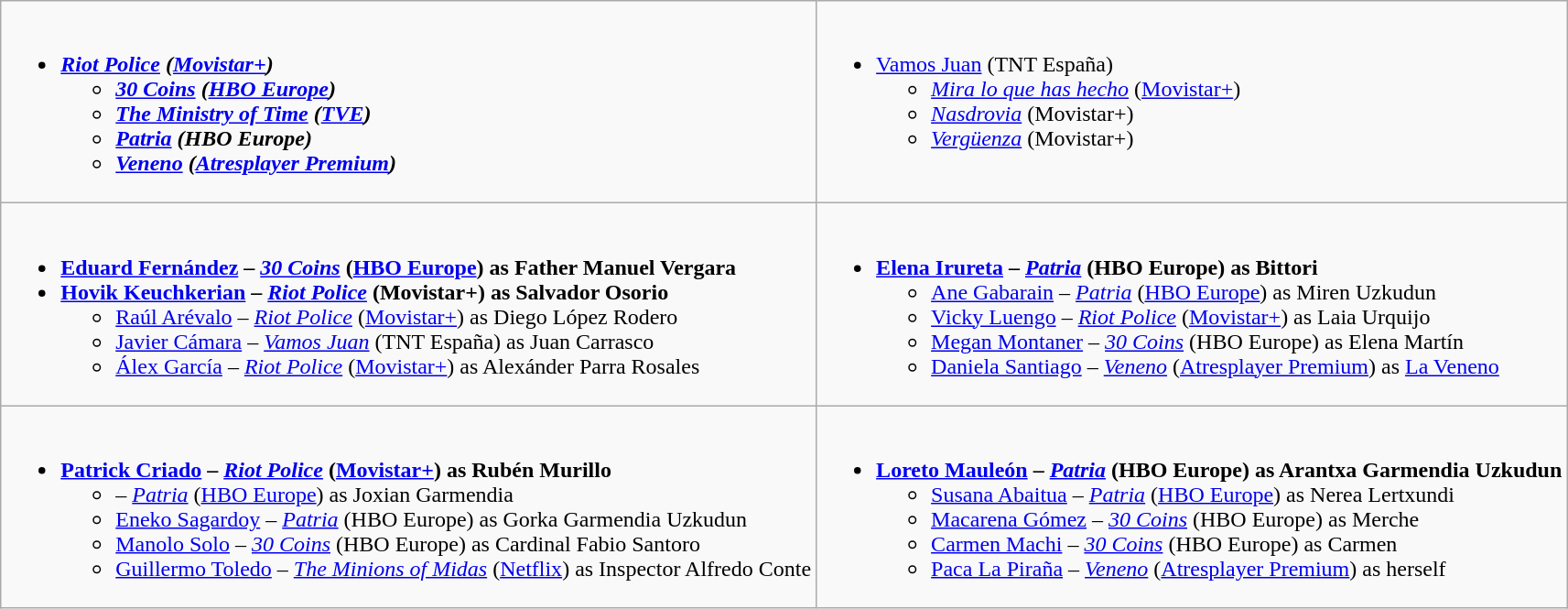<table class=wikitable style="width=100%">
<tr>
<td valign="top" style="width=50%"><br><ul><li><strong><em><a href='#'>Riot Police</a><em> (<a href='#'>Movistar+</a>)<strong><ul><li></em><a href='#'>30 Coins</a><em> (<a href='#'>HBO Europe</a>)</li><li></em><a href='#'>The Ministry of Time</a><em> (<a href='#'>TVE</a>)</li><li></em><a href='#'>Patria</a><em> (HBO Europe)</li><li></em><a href='#'>Veneno</a><em> (<a href='#'>Atresplayer Premium</a>)</li></ul></li></ul></td>
<td valign="top" style="width=50%"><br><ul><li></em></strong><a href='#'>Vamos Juan</a></em> (TNT España)</strong><ul><li><em><a href='#'>Mira lo que has hecho</a></em> (<a href='#'>Movistar+</a>)</li><li><em><a href='#'>Nasdrovia</a></em> (Movistar+)</li><li><em><a href='#'>Vergüenza</a></em> (Movistar+)</li></ul></li></ul></td>
</tr>
<tr>
<td valign="top"><br><ul><li><strong><a href='#'>Eduard Fernández</a> – <em><a href='#'>30 Coins</a></em> (<a href='#'>HBO Europe</a>) as Father Manuel Vergara</strong></li><li><strong><a href='#'>Hovik Keuchkerian</a> – <em><a href='#'>Riot Police</a></em> (Movistar+) as Salvador Osorio</strong><ul><li><a href='#'>Raúl Arévalo</a> – <em><a href='#'>Riot Police</a></em> (<a href='#'>Movistar+</a>) as Diego López Rodero</li><li><a href='#'>Javier Cámara</a> – <em><a href='#'>Vamos Juan</a></em> (TNT España) as Juan Carrasco</li><li><a href='#'>Álex García</a> – <em><a href='#'>Riot Police</a></em> (<a href='#'>Movistar+</a>) as Alexánder Parra Rosales</li></ul></li></ul></td>
<td valign="top"><br><ul><li><strong><a href='#'>Elena Irureta</a> – <em><a href='#'>Patria</a></em> (HBO Europe) as Bittori</strong><ul><li><a href='#'>Ane Gabarain</a> – <em><a href='#'>Patria</a></em> (<a href='#'>HBO Europe</a>) as Miren Uzkudun</li><li><a href='#'>Vicky Luengo</a> – <em><a href='#'>Riot Police</a></em> (<a href='#'>Movistar+</a>) as Laia Urquijo</li><li><a href='#'>Megan Montaner</a> – <em><a href='#'>30 Coins</a></em> (HBO Europe) as Elena Martín</li><li><a href='#'>Daniela Santiago</a> – <em><a href='#'>Veneno</a></em> (<a href='#'>Atresplayer Premium</a>) as <a href='#'>La Veneno</a></li></ul></li></ul></td>
</tr>
<tr>
<td valign="top"><br><ul><li><strong><a href='#'>Patrick Criado</a> – <em><a href='#'>Riot Police</a></em> (<a href='#'>Movistar+</a>) as Rubén Murillo</strong><ul><li> – <em><a href='#'>Patria</a></em> (<a href='#'>HBO Europe</a>) as Joxian Garmendia</li><li><a href='#'>Eneko Sagardoy</a> – <em><a href='#'>Patria</a></em> (HBO Europe) as Gorka Garmendia Uzkudun</li><li><a href='#'>Manolo Solo</a> – <em><a href='#'>30 Coins</a></em> (HBO Europe) as Cardinal Fabio Santoro</li><li><a href='#'>Guillermo Toledo</a> – <em><a href='#'>The Minions of Midas</a></em> (<a href='#'>Netflix</a>) as Inspector Alfredo Conte</li></ul></li></ul></td>
<td valign="top"><br><ul><li><strong><a href='#'>Loreto Mauleón</a> – <em><a href='#'>Patria</a></em> (HBO Europe) as Arantxa Garmendia Uzkudun</strong><ul><li><a href='#'>Susana Abaitua</a> – <em><a href='#'>Patria</a></em> (<a href='#'>HBO Europe</a>) as Nerea Lertxundi</li><li><a href='#'>Macarena Gómez</a> – <em><a href='#'>30 Coins</a></em> (HBO Europe) as Merche</li><li><a href='#'>Carmen Machi</a> – <em><a href='#'>30 Coins</a></em> (HBO Europe) as Carmen</li><li><a href='#'>Paca La Piraña</a> – <em><a href='#'>Veneno</a></em> (<a href='#'>Atresplayer Premium</a>) as herself</li></ul></li></ul></td>
</tr>
</table>
